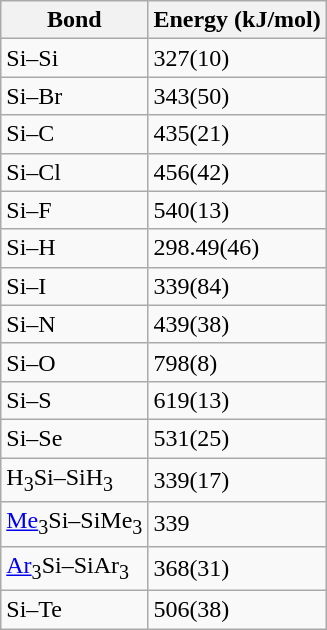<table class="wikitable sortable floatleft">
<tr>
<th>Bond</th>
<th>Energy (kJ/mol)</th>
</tr>
<tr>
<td>Si–Si</td>
<td>327(10)</td>
</tr>
<tr>
<td>Si–Br</td>
<td>343(50)</td>
</tr>
<tr>
<td>Si–C</td>
<td>435(21)</td>
</tr>
<tr>
<td>Si–Cl</td>
<td>456(42)</td>
</tr>
<tr>
<td>Si–F</td>
<td>540(13)</td>
</tr>
<tr>
<td>Si–H</td>
<td>298.49(46)</td>
</tr>
<tr>
<td>Si–I</td>
<td>339(84)</td>
</tr>
<tr>
<td>Si–N</td>
<td>439(38)</td>
</tr>
<tr>
<td>Si–O</td>
<td>798(8)</td>
</tr>
<tr>
<td>Si–S</td>
<td>619(13)</td>
</tr>
<tr>
<td>Si–Se</td>
<td>531(25)</td>
</tr>
<tr>
<td>H<sub>3</sub>Si–SiH<sub>3</sub></td>
<td>339(17)</td>
</tr>
<tr>
<td><a href='#'>Me</a><sub>3</sub>Si–SiMe<sub>3</sub></td>
<td>339</td>
</tr>
<tr>
<td><a href='#'>Ar</a><sub>3</sub>Si–SiAr<sub>3</sub></td>
<td>368(31)</td>
</tr>
<tr>
<td>Si–Te</td>
<td>506(38)</td>
</tr>
</table>
